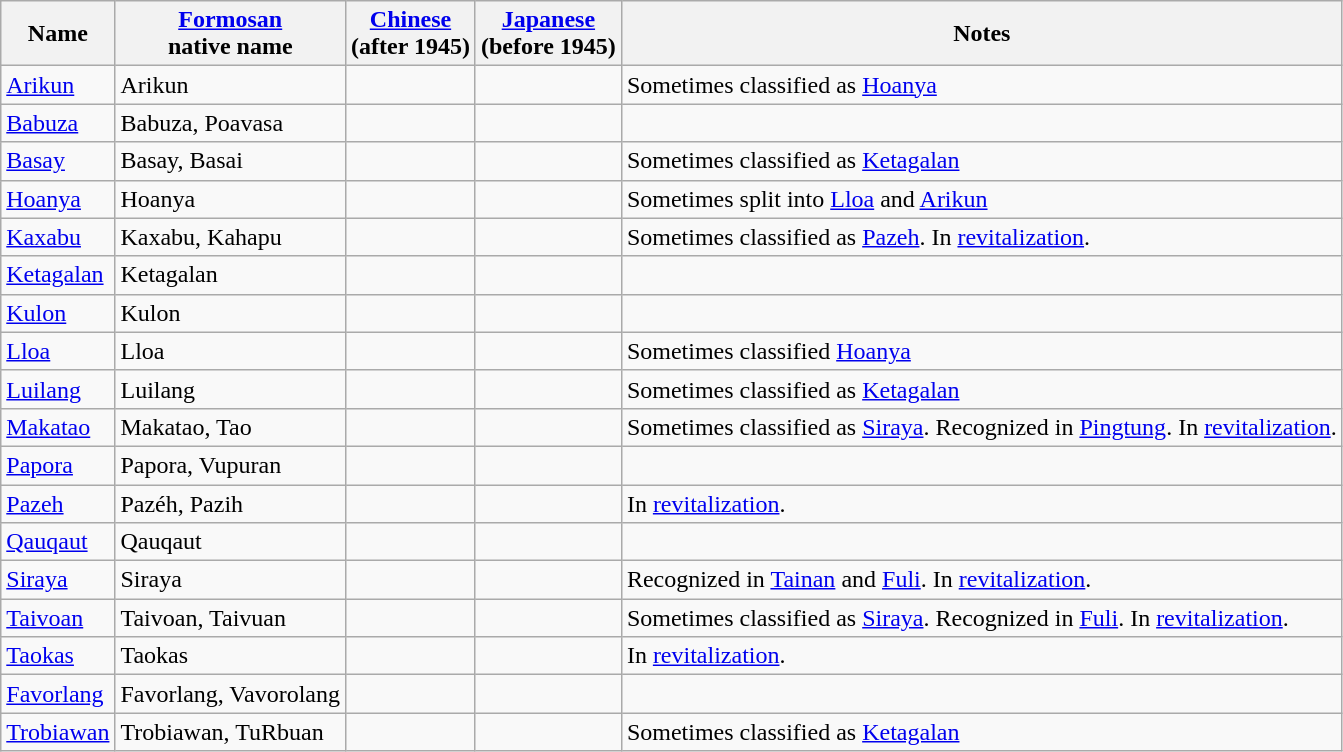<table class=wikitable>
<tr>
<th>Name</th>
<th><a href='#'>Formosan</a><br>native name</th>
<th><a href='#'>Chinese</a><br>(after 1945)</th>
<th><a href='#'>Japanese</a><br>(before 1945)</th>
<th>Notes</th>
</tr>
<tr>
<td><a href='#'>Arikun</a></td>
<td>Arikun</td>
<td></td>
<td></td>
<td>Sometimes classified as <a href='#'>Hoanya</a></td>
</tr>
<tr>
<td><a href='#'>Babuza</a></td>
<td>Babuza, Poavasa</td>
<td></td>
<td></td>
<td></td>
</tr>
<tr>
<td><a href='#'>Basay</a></td>
<td>Basay, Basai</td>
<td></td>
<td></td>
<td>Sometimes classified as <a href='#'>Ketagalan</a></td>
</tr>
<tr>
<td><a href='#'>Hoanya</a></td>
<td>Hoanya</td>
<td></td>
<td></td>
<td>Sometimes split into <a href='#'>Lloa</a> and <a href='#'>Arikun</a></td>
</tr>
<tr>
<td><a href='#'>Kaxabu</a></td>
<td>Kaxabu, Kahapu</td>
<td></td>
<td></td>
<td>Sometimes classified as <a href='#'>Pazeh</a>. In <a href='#'>revitalization</a>.</td>
</tr>
<tr>
<td><a href='#'>Ketagalan</a></td>
<td>Ketagalan</td>
<td></td>
<td></td>
<td></td>
</tr>
<tr>
<td><a href='#'>Kulon</a></td>
<td>Kulon</td>
<td></td>
<td></td>
<td></td>
</tr>
<tr>
<td><a href='#'>Lloa</a></td>
<td>Lloa</td>
<td></td>
<td></td>
<td>Sometimes classified <a href='#'>Hoanya</a></td>
</tr>
<tr>
<td><a href='#'>Luilang</a></td>
<td>Luilang</td>
<td></td>
<td></td>
<td>Sometimes classified as <a href='#'>Ketagalan</a></td>
</tr>
<tr>
<td><a href='#'>Makatao</a></td>
<td>Makatao, Tao</td>
<td></td>
<td></td>
<td>Sometimes classified as <a href='#'>Siraya</a>. Recognized in <a href='#'>Pingtung</a>. In <a href='#'>revitalization</a>.</td>
</tr>
<tr>
<td><a href='#'>Papora</a></td>
<td>Papora, Vupuran</td>
<td></td>
<td></td>
<td></td>
</tr>
<tr>
<td><a href='#'>Pazeh</a></td>
<td>Pazéh, Pazih</td>
<td></td>
<td></td>
<td>In <a href='#'>revitalization</a>.</td>
</tr>
<tr>
<td><a href='#'>Qauqaut</a></td>
<td>Qauqaut</td>
<td></td>
<td></td>
<td></td>
</tr>
<tr>
<td><a href='#'>Siraya</a></td>
<td>Siraya</td>
<td></td>
<td></td>
<td>Recognized in <a href='#'>Tainan</a> and <a href='#'>Fuli</a>. In <a href='#'>revitalization</a>.</td>
</tr>
<tr>
<td><a href='#'>Taivoan</a></td>
<td>Taivoan, Taivuan</td>
<td></td>
<td></td>
<td>Sometimes classified as <a href='#'>Siraya</a>. Recognized in <a href='#'>Fuli</a>. In <a href='#'>revitalization</a>.</td>
</tr>
<tr>
<td><a href='#'>Taokas</a></td>
<td>Taokas</td>
<td></td>
<td></td>
<td>In <a href='#'>revitalization</a>.</td>
</tr>
<tr>
<td><a href='#'>Favorlang</a></td>
<td>Favorlang, Vavorolang</td>
<td></td>
<td></td>
<td></td>
</tr>
<tr>
<td><a href='#'>Trobiawan</a></td>
<td>Trobiawan, TuRbuan</td>
<td></td>
<td></td>
<td>Sometimes classified as <a href='#'>Ketagalan</a></td>
</tr>
</table>
